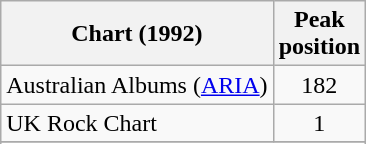<table class="wikitable plainrowheaders">
<tr>
<th scope="col">Chart (1992)</th>
<th scope="col">Peak<br>position</th>
</tr>
<tr>
<td>Australian Albums (<a href='#'>ARIA</a>)</td>
<td style="text-align:center;">182</td>
</tr>
<tr>
<td>UK Rock Chart</td>
<td style="text-align:center;">1</td>
</tr>
<tr>
</tr>
<tr>
</tr>
</table>
